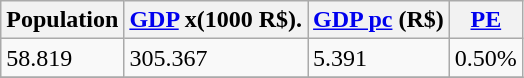<table class="wikitable" border="1">
<tr>
<th>Population </th>
<th><a href='#'>GDP</a> x(1000 R$).</th>
<th><a href='#'>GDP pc</a> (R$)</th>
<th><a href='#'>PE</a></th>
</tr>
<tr>
<td>58.819</td>
<td>305.367</td>
<td>5.391</td>
<td>0.50%</td>
</tr>
<tr>
</tr>
</table>
